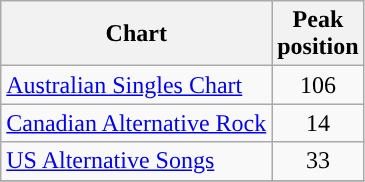<table class="wikitable">
<tr>
<th align="center">Chart</th>
<th align="center">Peak<br>position</th>
</tr>
<tr>
<td align="left"><a href='#'>Australian Singles Chart</a></td>
<td align="center">106</td>
</tr>
<tr>
<td align="left"><a href='#'>Canadian Alternative Rock</a></td>
<td align="center">14</td>
</tr>
<tr>
<td align="left"><a href='#'>US Alternative Songs</a></td>
<td align="center">33</td>
</tr>
<tr>
</tr>
</table>
